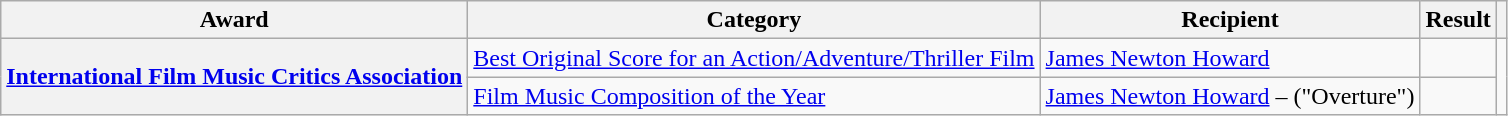<table class="wikitable plainrowheaders sortable">
<tr>
<th scope="col">Award</th>
<th scope="col">Category</th>
<th scope="col">Recipient</th>
<th scope="col">Result</th>
<th scope="col" class="unsortable"></th>
</tr>
<tr>
<th scope="row" rowspan="2"><a href='#'>International Film Music Critics Association</a></th>
<td><a href='#'>Best Original Score for an Action/Adventure/Thriller Film</a></td>
<td><a href='#'>James Newton Howard</a></td>
<td></td>
<td align="center" rowspan="2"></td>
</tr>
<tr>
<td><a href='#'>Film Music Composition of the Year</a></td>
<td><a href='#'>James Newton Howard</a> – ("Overture")</td>
<td></td>
</tr>
</table>
